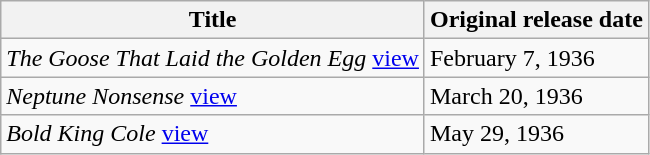<table class="wikitable sortable">
<tr>
<th>Title</th>
<th>Original release date</th>
</tr>
<tr>
<td><em>The Goose That Laid the Golden Egg</em> <a href='#'>view</a></td>
<td>February 7, 1936</td>
</tr>
<tr>
<td><em>Neptune Nonsense</em> <a href='#'>view</a></td>
<td>March 20, 1936</td>
</tr>
<tr>
<td><em>Bold King Cole</em> <a href='#'>view</a></td>
<td>May 29, 1936</td>
</tr>
</table>
